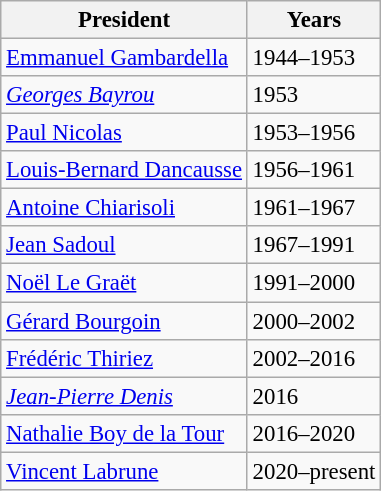<table class="wikitable" style=" font-size: 95%;">
<tr>
<th>President</th>
<th>Years</th>
</tr>
<tr>
<td><a href='#'>Emmanuel Gambardella</a></td>
<td>1944–1953</td>
</tr>
<tr>
<td><em><a href='#'>Georges Bayrou</a></em></td>
<td>1953</td>
</tr>
<tr>
<td><a href='#'>Paul Nicolas</a></td>
<td>1953–1956</td>
</tr>
<tr>
<td><a href='#'>Louis-Bernard Dancausse</a></td>
<td>1956–1961</td>
</tr>
<tr>
<td><a href='#'>Antoine Chiarisoli</a></td>
<td>1961–1967</td>
</tr>
<tr>
<td><a href='#'>Jean Sadoul</a></td>
<td>1967–1991</td>
</tr>
<tr>
<td><a href='#'>Noël Le Graët</a></td>
<td>1991–2000</td>
</tr>
<tr>
<td><a href='#'>Gérard Bourgoin</a></td>
<td>2000–2002</td>
</tr>
<tr>
<td><a href='#'>Frédéric Thiriez</a></td>
<td>2002–2016</td>
</tr>
<tr>
<td><em><a href='#'>Jean-Pierre Denis</a></em></td>
<td>2016</td>
</tr>
<tr>
<td><a href='#'>Nathalie Boy de la Tour</a></td>
<td>2016–2020</td>
</tr>
<tr>
<td><a href='#'>Vincent Labrune</a></td>
<td>2020–present</td>
</tr>
</table>
